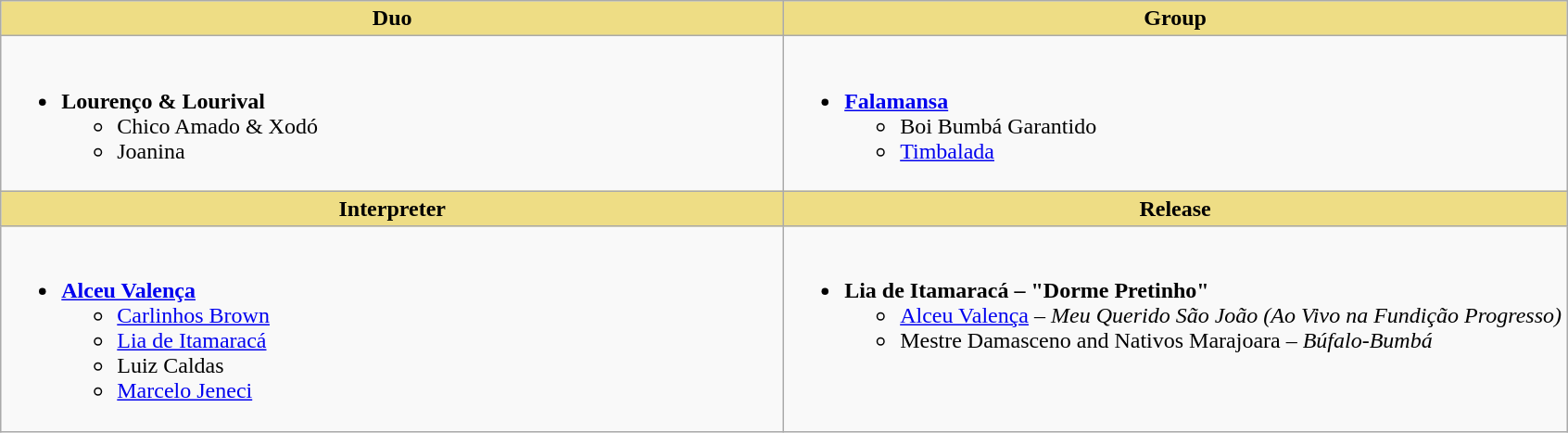<table class="wikitable" style="width=">
<tr>
<th scope="col" style="background:#EEDD85; width:50%">Duo</th>
<th scope="col" style="background:#EEDD85; width:50%">Group</th>
</tr>
<tr>
<td style="vertical-align:top"><br><ul><li><strong>Lourenço & Lourival</strong><ul><li>Chico Amado & Xodó</li><li>Joanina</li></ul></li></ul></td>
<td style="vertical-align:top"><br><ul><li><strong><a href='#'>Falamansa</a></strong><ul><li>Boi Bumbá Garantido</li><li><a href='#'>Timbalada</a></li></ul></li></ul></td>
</tr>
<tr>
<th scope="col" style="background:#EEDD85; width:50%">Interpreter</th>
<th scope="col" style="background:#EEDD85; width:50%">Release</th>
</tr>
<tr>
<td style="vertical-align:top"><br><ul><li><strong><a href='#'>Alceu Valença</a></strong><ul><li><a href='#'>Carlinhos Brown</a></li><li><a href='#'>Lia de Itamaracá</a></li><li>Luiz Caldas</li><li><a href='#'>Marcelo Jeneci</a></li></ul></li></ul></td>
<td style="vertical-align:top"><br><ul><li><strong>Lia de Itamaracá – "Dorme Pretinho"</strong><ul><li><a href='#'>Alceu Valença</a> – <em>Meu Querido São João (Ao Vivo na Fundição Progresso)</em></li><li>Mestre Damasceno and Nativos Marajoara – <em>Búfalo-Bumbá</em></li></ul></li></ul></td>
</tr>
</table>
